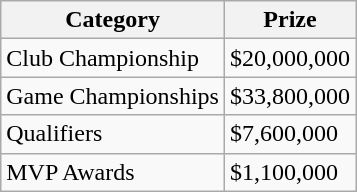<table class="wikitable">
<tr>
<th>Category</th>
<th>Prize</th>
</tr>
<tr>
<td>Club Championship</td>
<td>$20,000,000</td>
</tr>
<tr>
<td>Game Championships</td>
<td>$33,800,000</td>
</tr>
<tr>
<td>Qualifiers</td>
<td>$7,600,000</td>
</tr>
<tr>
<td>MVP Awards</td>
<td>$1,100,000</td>
</tr>
</table>
